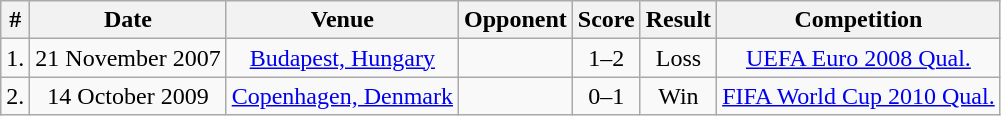<table class=wikitable style="text-align: center">
<tr>
<th>#</th>
<th>Date</th>
<th>Venue</th>
<th>Opponent</th>
<th>Score</th>
<th>Result</th>
<th>Competition</th>
</tr>
<tr>
<td>1.</td>
<td>21 November 2007</td>
<td><a href='#'>Budapest, Hungary</a></td>
<td></td>
<td>1–2</td>
<td>Loss</td>
<td><a href='#'>UEFA Euro 2008 Qual.</a></td>
</tr>
<tr>
<td>2.</td>
<td>14 October 2009</td>
<td><a href='#'>Copenhagen, Denmark</a></td>
<td></td>
<td>0–1</td>
<td>Win</td>
<td><a href='#'>FIFA World Cup 2010 Qual.</a></td>
</tr>
</table>
